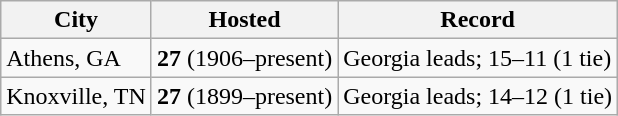<table class="wikitable">
<tr>
<th>City</th>
<th>Hosted</th>
<th>Record</th>
</tr>
<tr>
<td>Athens, GA</td>
<td><strong>27</strong> (1906–present)</td>
<td>Georgia leads; 15–11 (1 tie)</td>
</tr>
<tr>
<td>Knoxville, TN</td>
<td><strong>27</strong> (1899–present)</td>
<td>Georgia leads; 14–12 (1 tie)</td>
</tr>
</table>
